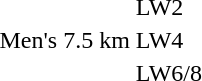<table>
<tr>
<td rowspan="3">Men's 7.5 km</td>
<td>LW2<br></td>
<td></td>
<td></td>
<td></td>
</tr>
<tr>
<td>LW4<br></td>
<td></td>
<td></td>
<td></td>
</tr>
<tr>
<td>LW6/8<br></td>
<td></td>
<td></td>
<td></td>
</tr>
</table>
